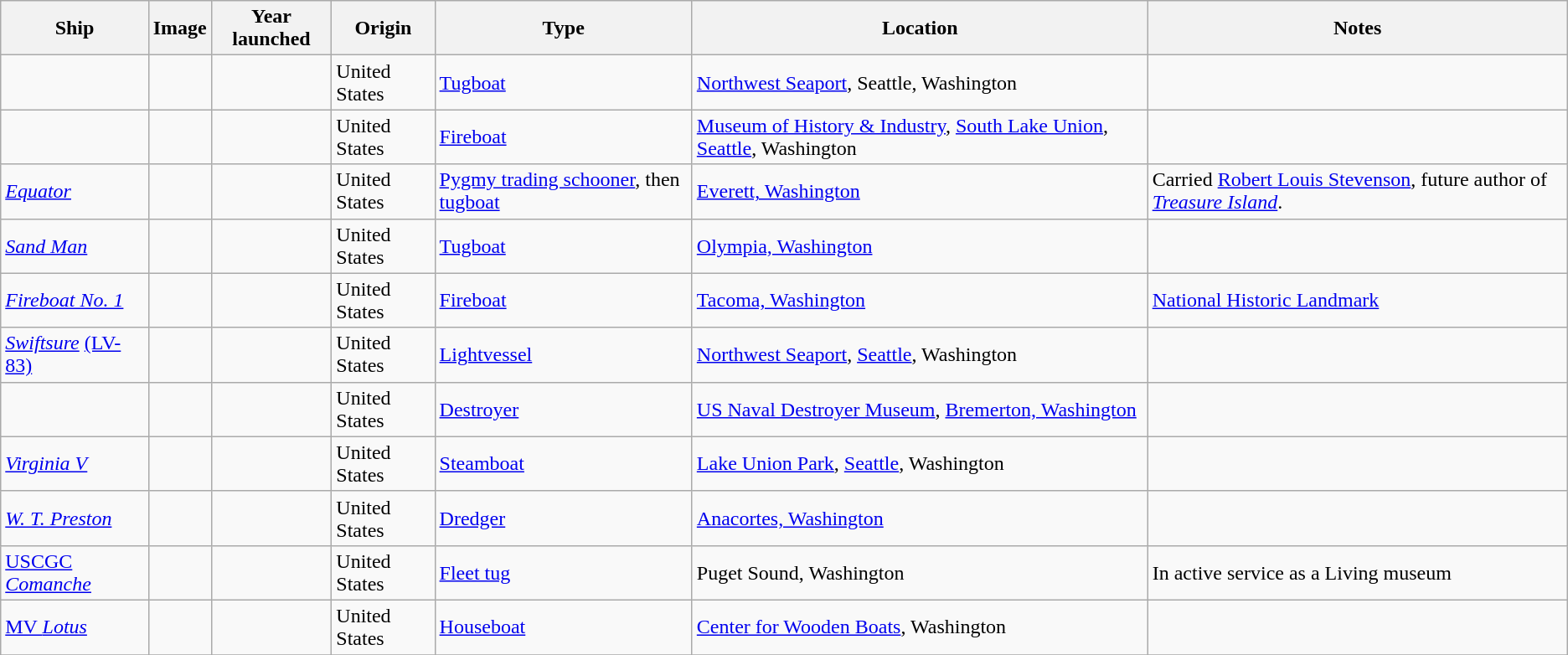<table class="wikitable sortable">
<tr>
<th>Ship</th>
<th>Image</th>
<th>Year launched</th>
<th>Origin</th>
<th>Type</th>
<th>Location</th>
<th>Notes</th>
</tr>
<tr>
<td data-sort-value=Arthur Foss></td>
<td></td>
<td></td>
<td> United States</td>
<td><a href='#'>Tugboat</a></td>
<td><a href='#'>Northwest Seaport</a>, Seattle, Washington<br></td>
<td></td>
</tr>
<tr>
<td data-sort-value=Duwamish></td>
<td></td>
<td></td>
<td> United States</td>
<td><a href='#'>Fireboat</a></td>
<td><a href='#'>Museum of History & Industry</a>, <a href='#'>South Lake Union</a>, <a href='#'>Seattle</a>, Washington<br></td>
<td></td>
</tr>
<tr>
<td data-sort-value=Equator><a href='#'><em>Equator</em></a></td>
<td></td>
<td></td>
<td> United States</td>
<td><a href='#'>Pygmy trading schooner</a>, then <a href='#'>tugboat</a></td>
<td><a href='#'>Everett, Washington</a><br></td>
<td>Carried <a href='#'>Robert Louis Stevenson</a>, future author of <em><a href='#'>Treasure Island</a></em>.</td>
</tr>
<tr>
<td data-sort-value=Sand Man><em><a href='#'>Sand Man</a></em></td>
<td></td>
<td></td>
<td> United States</td>
<td><a href='#'>Tugboat</a></td>
<td><a href='#'>Olympia, Washington</a></td>
<td></td>
</tr>
<tr>
<td data-sort-value=Fireboat No. 1><em><a href='#'>Fireboat No. 1</a></em></td>
<td></td>
<td></td>
<td> United States</td>
<td><a href='#'>Fireboat</a></td>
<td><a href='#'>Tacoma, Washington</a><br></td>
<td><a href='#'>National Historic Landmark</a></td>
</tr>
<tr>
<td data-sort-value=Swiftsure><em><a href='#'>Swiftsure</a></em> <a href='#'>(LV-83)</a></td>
<td></td>
<td></td>
<td> United States</td>
<td><a href='#'>Lightvessel</a></td>
<td><a href='#'>Northwest Seaport</a>, <a href='#'>Seattle</a>, Washington<br></td>
<td></td>
</tr>
<tr>
<td data-sort-value=Turner Joy></td>
<td></td>
<td></td>
<td> United States</td>
<td><a href='#'>Destroyer</a></td>
<td><a href='#'>US Naval Destroyer Museum</a>, <a href='#'>Bremerton, Washington</a><br></td>
<td></td>
</tr>
<tr>
<td data-sort-value=Virginia V><em><a href='#'>Virginia V</a></em></td>
<td></td>
<td></td>
<td> United States</td>
<td><a href='#'>Steamboat</a></td>
<td><a href='#'>Lake Union Park</a>, <a href='#'>Seattle</a>, Washington<br></td>
<td></td>
</tr>
<tr>
<td data-sort-value=WT Preston><em><a href='#'>W. T. Preston</a></em></td>
<td></td>
<td></td>
<td> United States</td>
<td><a href='#'>Dredger</a></td>
<td><a href='#'>Anacortes, Washington</a><br></td>
<td></td>
</tr>
<tr>
<td data-sort-value=Comanche><a href='#'>USCGC <em>Comanche</em></a></td>
<td></td>
<td></td>
<td> United States</td>
<td><a href='#'>Fleet tug</a></td>
<td>Puget Sound, Washington</td>
<td>In active service as a Living museum</td>
</tr>
<tr>
<td data-sort-value=Lotus><a href='#'>MV <em>Lotus</em></a></td>
<td></td>
<td></td>
<td> United States</td>
<td><a href='#'>Houseboat</a></td>
<td><a href='#'>Center for Wooden Boats</a>, Washington</td>
<td></td>
</tr>
<tr>
</tr>
</table>
